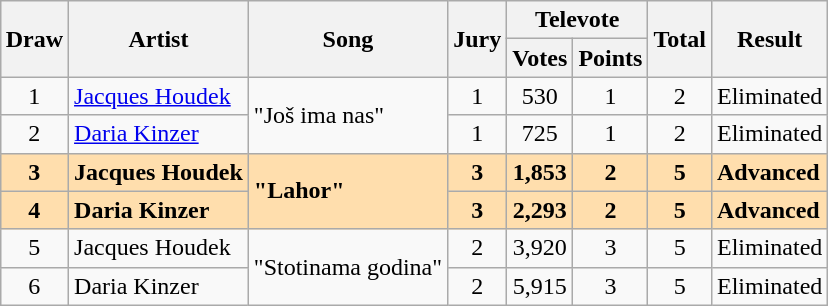<table class="sortable wikitable" style="margin: 1em auto 1em auto; text-align:center;">
<tr>
<th rowspan="2">Draw</th>
<th rowspan="2">Artist</th>
<th rowspan="2">Song</th>
<th rowspan="2">Jury</th>
<th colspan="2">Televote</th>
<th rowspan="2">Total</th>
<th rowspan="2">Result</th>
</tr>
<tr>
<th>Votes</th>
<th>Points</th>
</tr>
<tr>
<td>1</td>
<td align="left"><a href='#'>Jacques Houdek</a></td>
<td rowspan="2" align="left">"Još ima nas"</td>
<td>1</td>
<td>530</td>
<td>1</td>
<td>2</td>
<td align="left">Eliminated</td>
</tr>
<tr>
<td>2</td>
<td align="left"><a href='#'>Daria Kinzer</a></td>
<td>1</td>
<td>725</td>
<td>1</td>
<td>2</td>
<td align="left">Eliminated</td>
</tr>
<tr style="font-weight:bold; background:navajowhite">
<td>3</td>
<td align="left">Jacques Houdek</td>
<td rowspan="2" align="left">"Lahor"</td>
<td>3</td>
<td>1,853</td>
<td>2</td>
<td>5</td>
<td align="left">Advanced</td>
</tr>
<tr style="font-weight:bold; background:navajowhite">
<td>4</td>
<td align="left">Daria Kinzer</td>
<td>3</td>
<td>2,293</td>
<td>2</td>
<td>5</td>
<td align="left">Advanced</td>
</tr>
<tr>
<td>5</td>
<td align="left">Jacques Houdek</td>
<td rowspan="2" align="left">"Stotinama godina"</td>
<td>2</td>
<td>3,920</td>
<td>3</td>
<td>5</td>
<td align="left">Eliminated</td>
</tr>
<tr>
<td>6</td>
<td align="left">Daria Kinzer</td>
<td>2</td>
<td>5,915</td>
<td>3</td>
<td>5</td>
<td align="left">Eliminated</td>
</tr>
</table>
